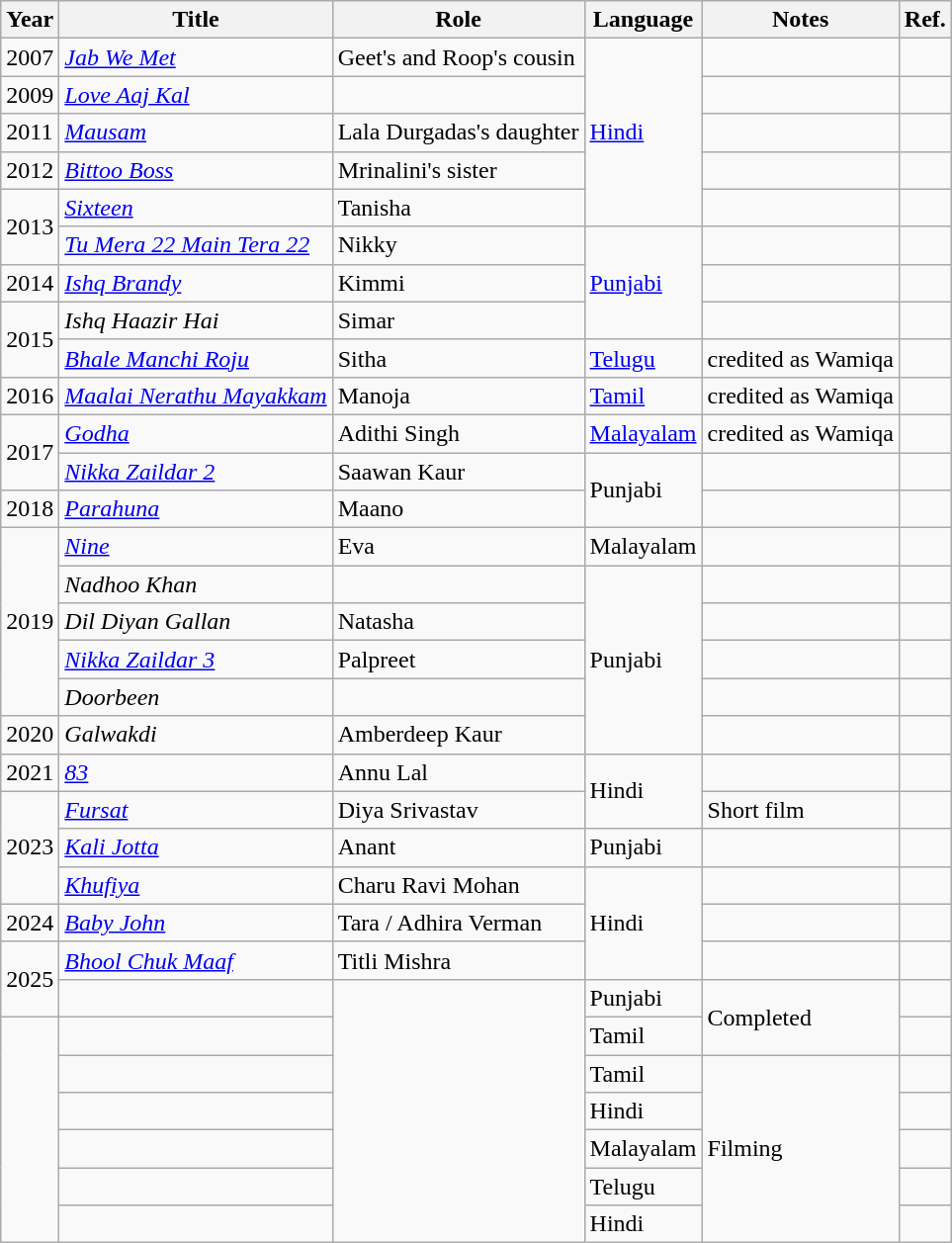<table class="wikitable sortable">
<tr>
<th>Year</th>
<th>Title</th>
<th>Role</th>
<th>Language</th>
<th>Notes</th>
<th>Ref.</th>
</tr>
<tr>
<td>2007</td>
<td><em><a href='#'>Jab We Met</a></em></td>
<td>Geet's and Roop's cousin</td>
<td rowspan="5"><a href='#'>Hindi</a></td>
<td></td>
<td></td>
</tr>
<tr>
<td>2009</td>
<td><em><a href='#'>Love Aaj Kal</a></em></td>
<td></td>
<td></td>
<td></td>
</tr>
<tr>
<td>2011</td>
<td><em><a href='#'>Mausam</a></em></td>
<td>Lala Durgadas's daughter</td>
<td></td>
<td></td>
</tr>
<tr>
<td>2012</td>
<td><em><a href='#'>Bittoo Boss</a></em></td>
<td>Mrinalini's sister</td>
<td></td>
<td></td>
</tr>
<tr>
<td rowspan="2">2013</td>
<td><em><a href='#'>Sixteen</a></em></td>
<td>Tanisha</td>
<td></td>
<td></td>
</tr>
<tr>
<td><em><a href='#'>Tu Mera 22 Main Tera 22</a></em></td>
<td>Nikky</td>
<td rowspan="3"><a href='#'>Punjabi</a></td>
<td></td>
<td><em></em></td>
</tr>
<tr>
<td>2014</td>
<td><em><a href='#'>Ishq Brandy</a></em></td>
<td>Kimmi</td>
<td></td>
<td></td>
</tr>
<tr>
<td rowspan="2">2015</td>
<td><em>Ishq Haazir Hai</em></td>
<td>Simar</td>
<td></td>
<td></td>
</tr>
<tr>
<td><em><a href='#'>Bhale Manchi Roju</a></em></td>
<td>Sitha</td>
<td><a href='#'>Telugu</a></td>
<td>credited as Wamiqa</td>
<td></td>
</tr>
<tr>
<td>2016</td>
<td><em><a href='#'>Maalai Nerathu Mayakkam</a></em></td>
<td>Manoja</td>
<td><a href='#'>Tamil</a></td>
<td>credited as Wamiqa</td>
<td></td>
</tr>
<tr>
<td rowspan="2">2017</td>
<td><em><a href='#'>Godha</a></em></td>
<td>Adithi Singh</td>
<td><a href='#'>Malayalam</a></td>
<td>credited as Wamiqa</td>
<td></td>
</tr>
<tr>
<td><em><a href='#'>Nikka Zaildar 2</a></em></td>
<td>Saawan Kaur</td>
<td rowspan="2">Punjabi</td>
<td></td>
<td></td>
</tr>
<tr>
<td>2018</td>
<td><em><a href='#'>Parahuna</a></em></td>
<td>Maano</td>
<td></td>
<td></td>
</tr>
<tr>
<td rowspan="5">2019</td>
<td><em><a href='#'>Nine</a></em></td>
<td>Eva</td>
<td>Malayalam</td>
<td></td>
<td></td>
</tr>
<tr>
<td><em>Nadhoo Khan</em></td>
<td></td>
<td rowspan="5">Punjabi</td>
<td></td>
<td></td>
</tr>
<tr>
<td><em>Dil Diyan Gallan</em></td>
<td>Natasha</td>
<td></td>
<td></td>
</tr>
<tr>
<td><em><a href='#'>Nikka Zaildar 3</a></em></td>
<td>Palpreet</td>
<td></td>
<td></td>
</tr>
<tr>
<td><em>Doorbeen</em></td>
<td></td>
<td></td>
<td></td>
</tr>
<tr>
<td rowspan=1>2020</td>
<td><em>Galwakdi</em></td>
<td>Amberdeep Kaur</td>
<td></td>
<td></td>
</tr>
<tr>
<td>2021</td>
<td><em><a href='#'>83</a></em></td>
<td>Annu Lal</td>
<td rowspan="2">Hindi</td>
<td></td>
<td></td>
</tr>
<tr>
<td rowspan="3">2023</td>
<td><em><a href='#'>Fursat</a></em></td>
<td>Diya Srivastav</td>
<td>Short film</td>
<td></td>
</tr>
<tr>
<td><em><a href='#'>Kali Jotta</a></em></td>
<td>Anant</td>
<td>Punjabi</td>
<td></td>
<td></td>
</tr>
<tr>
<td><em><a href='#'>Khufiya</a></em></td>
<td>Charu Ravi Mohan</td>
<td rowspan="3">Hindi</td>
<td></td>
<td></td>
</tr>
<tr>
<td>2024</td>
<td><em><a href='#'>Baby John</a></em></td>
<td>Tara / Adhira Verman</td>
<td></td>
<td></td>
</tr>
<tr>
<td rowspan="2">2025</td>
<td><em><a href='#'>Bhool Chuk Maaf</a></em></td>
<td>Titli Mishra</td>
<td></td>
<td></td>
</tr>
<tr>
<td></td>
<td rowspan="7"></td>
<td>Punjabi</td>
<td rowspan="2">Completed</td>
<td></td>
</tr>
<tr>
<td rowspan="6"></td>
<td></td>
<td>Tamil</td>
<td></td>
</tr>
<tr>
<td></td>
<td>Tamil</td>
<td rowspan="5">Filming</td>
<td></td>
</tr>
<tr>
<td></td>
<td>Hindi</td>
<td></td>
</tr>
<tr>
<td></td>
<td>Malayalam</td>
<td></td>
</tr>
<tr>
<td></td>
<td>Telugu</td>
<td></td>
</tr>
<tr>
<td></td>
<td>Hindi</td>
<td></td>
</tr>
</table>
